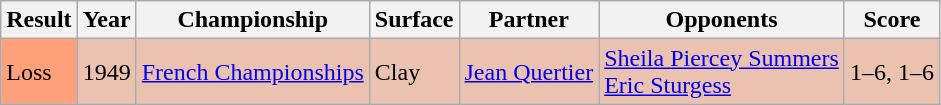<table class="sortable wikitable">
<tr>
<th>Result</th>
<th>Year</th>
<th>Championship</th>
<th>Surface</th>
<th>Partner</th>
<th>Opponents</th>
<th class="unsortable">Score</th>
</tr>
<tr style="background:#ebc2af;">
<td style="background:#ffa07a;">Loss</td>
<td>1949</td>
<td><a href='#'>French Championships</a></td>
<td>Clay</td>
<td> <a href='#'>Jean Quertier</a></td>
<td> <a href='#'>Sheila Piercey Summers</a> <br>   <a href='#'>Eric Sturgess</a></td>
<td>1–6, 1–6</td>
</tr>
</table>
